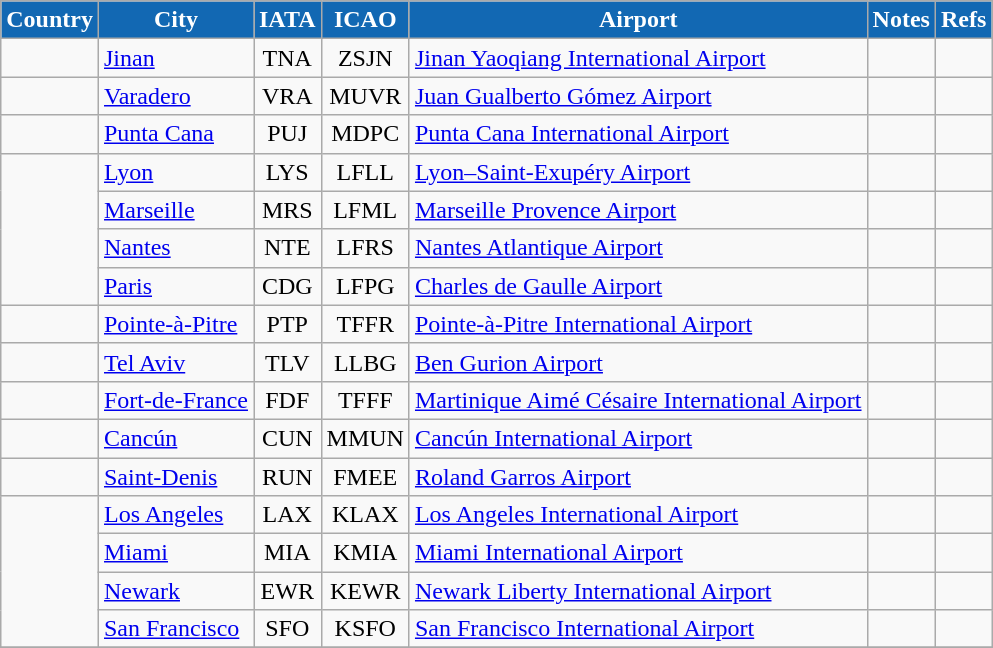<table class="sortable wikitable">
<tr>
<th style="background-color:#1268B3;color: white">Country</th>
<th style="background-color:#1268B3;color: white">City</th>
<th style="background-color:#1268B3;color: white">IATA</th>
<th style="background-color:#1268B3;color: white">ICAO</th>
<th style="background-color:#1268B3;color: white">Airport</th>
<th style="background-color:#1268B3;color: white">Notes</th>
<th style="background-color:#1268B3;color: white" class="unsortable">Refs</th>
</tr>
<tr>
<td></td>
<td><a href='#'>Jinan</a></td>
<td align=center>TNA</td>
<td align=center>ZSJN</td>
<td><a href='#'>Jinan Yaoqiang International Airport</a></td>
<td align=center></td>
<td></td>
</tr>
<tr>
<td></td>
<td><a href='#'>Varadero</a></td>
<td align=center>VRA</td>
<td align=center>MUVR</td>
<td><a href='#'>Juan Gualberto Gómez Airport</a></td>
<td align=center></td>
<td></td>
</tr>
<tr>
<td></td>
<td><a href='#'>Punta Cana</a></td>
<td align=center>PUJ</td>
<td align=center>MDPC</td>
<td><a href='#'>Punta Cana International Airport</a></td>
<td align=center></td>
<td></td>
</tr>
<tr>
<td rowspan=4></td>
<td><a href='#'>Lyon</a></td>
<td align=center>LYS</td>
<td align=center>LFLL</td>
<td><a href='#'>Lyon–Saint-Exupéry Airport</a></td>
<td align=center></td>
<td></td>
</tr>
<tr>
<td><a href='#'>Marseille</a></td>
<td align=center>MRS</td>
<td align=center>LFML</td>
<td><a href='#'>Marseille Provence Airport</a></td>
<td align=center></td>
<td></td>
</tr>
<tr>
<td><a href='#'>Nantes</a></td>
<td align=center>NTE</td>
<td align=center>LFRS</td>
<td><a href='#'>Nantes Atlantique Airport</a></td>
<td align=center></td>
<td></td>
</tr>
<tr>
<td><a href='#'>Paris</a></td>
<td align=center>CDG</td>
<td align=center>LFPG</td>
<td><a href='#'>Charles de Gaulle Airport</a></td>
<td></td>
<td></td>
</tr>
<tr>
<td></td>
<td><a href='#'>Pointe-à-Pitre</a></td>
<td align=center>PTP</td>
<td align=center>TFFR</td>
<td><a href='#'>Pointe-à-Pitre International Airport</a></td>
<td align=center></td>
<td></td>
</tr>
<tr>
<td></td>
<td><a href='#'>Tel Aviv</a></td>
<td align=center>TLV</td>
<td align=center>LLBG</td>
<td><a href='#'>Ben Gurion Airport</a></td>
<td></td>
<td></td>
</tr>
<tr>
<td></td>
<td><a href='#'>Fort-de-France</a></td>
<td align=center>FDF</td>
<td align=center>TFFF</td>
<td><a href='#'>Martinique Aimé Césaire International Airport</a></td>
<td align=center></td>
<td></td>
</tr>
<tr>
<td></td>
<td><a href='#'>Cancún</a></td>
<td align=center>CUN</td>
<td align=center>MMUN</td>
<td><a href='#'>Cancún International Airport</a></td>
<td align=center></td>
<td></td>
</tr>
<tr>
<td></td>
<td><a href='#'>Saint-Denis</a></td>
<td align=center>RUN</td>
<td align=center>FMEE</td>
<td><a href='#'>Roland Garros Airport</a></td>
<td align=center></td>
<td></td>
</tr>
<tr>
<td rowspan=4></td>
<td><a href='#'>Los Angeles</a></td>
<td align=center>LAX</td>
<td align=center>KLAX</td>
<td><a href='#'>Los Angeles International Airport</a></td>
<td></td>
<td></td>
</tr>
<tr>
<td><a href='#'>Miami</a></td>
<td align=center>MIA</td>
<td align=center>KMIA</td>
<td><a href='#'>Miami International Airport</a></td>
<td></td>
<td></td>
</tr>
<tr>
<td><a href='#'>Newark</a></td>
<td align=center>EWR</td>
<td align=center>KEWR</td>
<td><a href='#'>Newark Liberty International Airport</a></td>
<td align=center></td>
<td></td>
</tr>
<tr>
<td><a href='#'>San Francisco</a></td>
<td align=center>SFO</td>
<td align=center>KSFO</td>
<td><a href='#'>San Francisco International Airport</a></td>
<td></td>
<td></td>
</tr>
<tr>
</tr>
</table>
